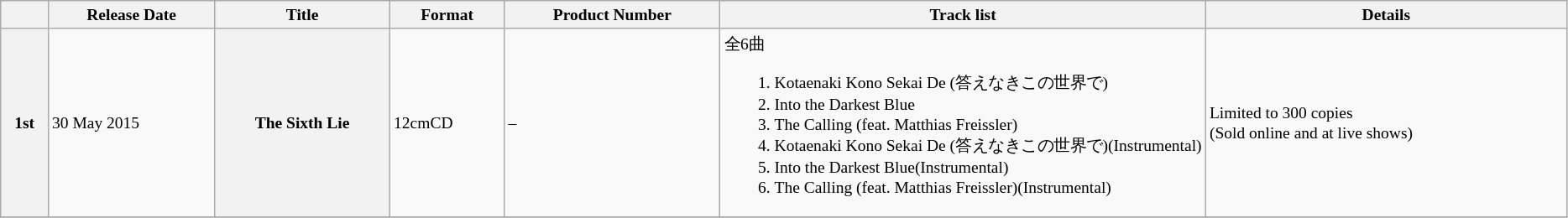<table class="wikitable" style="font-size:small">
<tr>
<th> </th>
<th>Release Date</th>
<th>Title</th>
<th>Format</th>
<th>Product Number</th>
<th style="width:31%">Track list</th>
<th>Details</th>
</tr>
<tr>
<th>1st</th>
<td>30 May 2015</td>
<th><strong>The Sixth Lie</strong></th>
<td>12cmCD</td>
<td>–</td>
<td>全6曲<br><ol><li>Kotaenaki Kono Sekai De (答えなきこの世界で)</li><li>Into the Darkest Blue</li><li>The Calling (feat. Matthias Freissler)</li><li>Kotaenaki Kono Sekai De (答えなきこの世界で)(Instrumental)</li><li>Into the Darkest Blue(Instrumental)</li><li>The Calling (feat. Matthias Freissler)(Instrumental)</li></ol></td>
<td>Limited to 300 copies<br>(Sold online and at live shows)</td>
</tr>
<tr>
</tr>
</table>
